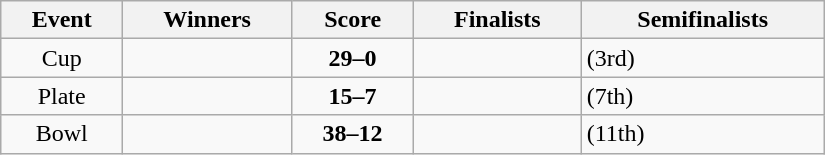<table class="wikitable" width=550 style="text-align: center">
<tr>
<th>Event</th>
<th>Winners</th>
<th>Score</th>
<th>Finalists</th>
<th>Semifinalists</th>
</tr>
<tr>
<td>Cup</td>
<td align=left><strong></strong></td>
<td><strong>29–0</strong></td>
<td align=left></td>
<td align=left> (3rd)<br></td>
</tr>
<tr>
<td>Plate</td>
<td align=left><strong></strong></td>
<td><strong>15–7</strong></td>
<td align=left></td>
<td align=left> (7th)<br></td>
</tr>
<tr>
<td>Bowl</td>
<td align=left><strong></strong></td>
<td><strong>38–12</strong></td>
<td align=left></td>
<td align=left> (11th)<br></td>
</tr>
</table>
